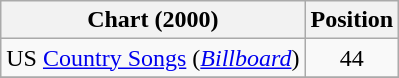<table class="wikitable sortable">
<tr>
<th scope="col">Chart (2000)</th>
<th scope="col">Position</th>
</tr>
<tr>
<td>US <a href='#'>Country Songs</a> (<em><a href='#'>Billboard</a></em>)</td>
<td align="center">44</td>
</tr>
<tr>
</tr>
</table>
